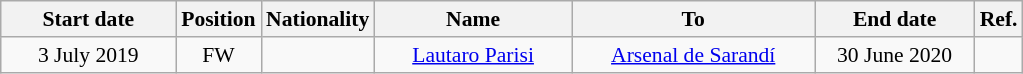<table class="wikitable" style="text-align:center; font-size:90%; ">
<tr>
<th style="background:#; color:#; width:110px;">Start date</th>
<th style="background:#; color:#; width:50px;">Position</th>
<th style="background:#; color:#; width:50px;">Nationality</th>
<th style="background:#; color:#; width:125px;">Name</th>
<th style="background:#; color:#; width:155px;">To</th>
<th style="background:#; color:#; width:100px;">End date</th>
<th style="background:#; color:#; width:25px;">Ref.</th>
</tr>
<tr>
<td>3 July 2019</td>
<td>FW</td>
<td></td>
<td><a href='#'>Lautaro Parisi</a></td>
<td> <a href='#'>Arsenal de Sarandí</a></td>
<td>30 June 2020</td>
<td></td>
</tr>
</table>
